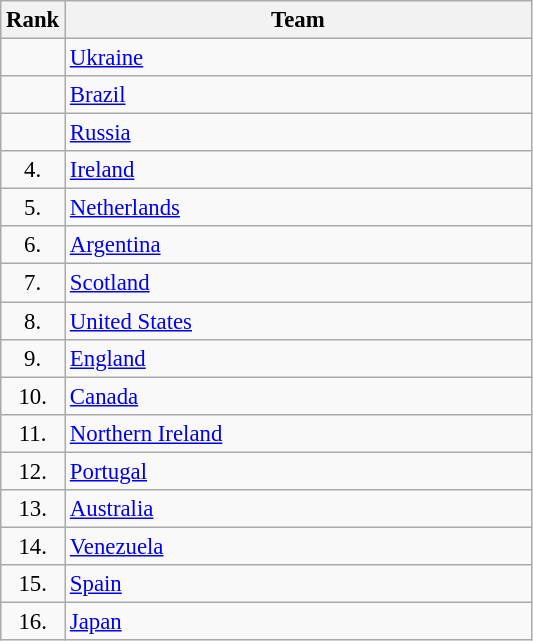<table class="wikitable" style="font-size:95%">
<tr>
<th>Rank</th>
<th align="left" style="width: 20em">Team</th>
</tr>
<tr>
<td align="center"></td>
<td> <a href='#'>Ukraine</a></td>
</tr>
<tr>
<td align="center"></td>
<td> <a href='#'>Brazil</a></td>
</tr>
<tr>
<td align="center"></td>
<td> <a href='#'>Russia</a></td>
</tr>
<tr>
<td rowspan=1 align="center">4.</td>
<td> <a href='#'>Ireland</a></td>
</tr>
<tr>
<td rowspan=1 align="center">5.</td>
<td> <a href='#'>Netherlands</a></td>
</tr>
<tr>
<td rowspan=1 align="center">6.</td>
<td> <a href='#'>Argentina</a></td>
</tr>
<tr>
<td rowspan=1 align="center">7.</td>
<td> <a href='#'>Scotland</a></td>
</tr>
<tr>
<td rowspan=1 align="center">8.</td>
<td> <a href='#'>United States</a></td>
</tr>
<tr>
<td rowspan=1 align="center">9.</td>
<td> <a href='#'>England</a></td>
</tr>
<tr>
<td rowspan=1 align="center">10.</td>
<td> <a href='#'>Canada</a></td>
</tr>
<tr>
<td rowspan=1 align="center">11.</td>
<td> <a href='#'>Northern Ireland</a></td>
</tr>
<tr>
<td rowspan=1 align="center">12.</td>
<td> <a href='#'>Portugal</a></td>
</tr>
<tr>
<td rowspan=1 align="center">13.</td>
<td> <a href='#'>Australia</a></td>
</tr>
<tr>
<td rowspan=1 align="center">14.</td>
<td> <a href='#'>Venezuela</a></td>
</tr>
<tr>
<td rowspan=1 align="center">15.</td>
<td> <a href='#'>Spain</a></td>
</tr>
<tr>
<td rowspan=1 align="center">16.</td>
<td> <a href='#'>Japan</a></td>
</tr>
</table>
